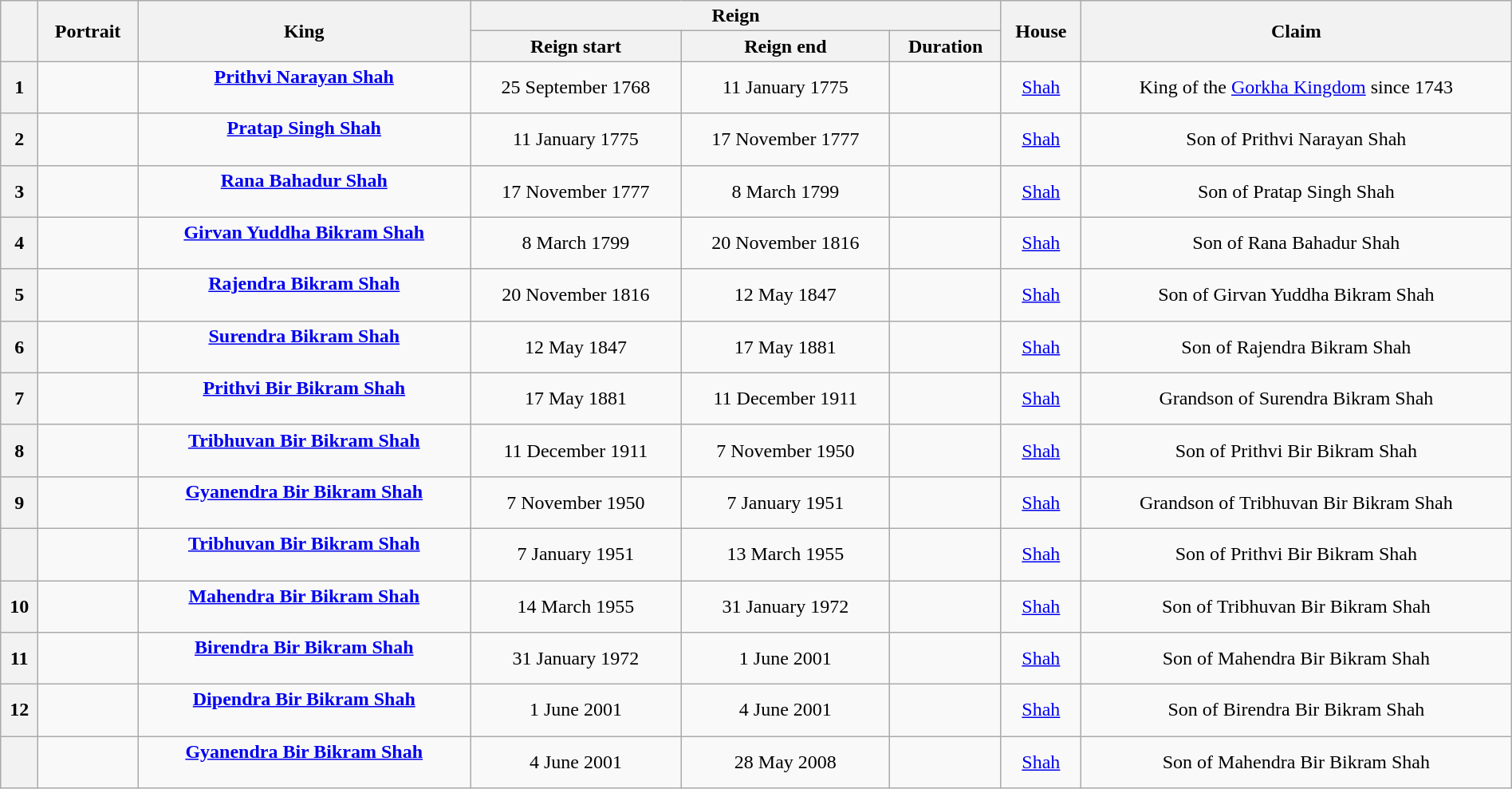<table class="wikitable" style="text-align:center; border:1px #aaf solid; width:100%;">
<tr>
<th rowspan="2"></th>
<th rowspan="2">Portrait</th>
<th rowspan="2">King<br></th>
<th colspan="3">Reign</th>
<th rowspan="2">House</th>
<th rowspan="2">Claim</th>
</tr>
<tr>
<th>Reign start</th>
<th>Reign end</th>
<th>Duration</th>
</tr>
<tr>
<th>1</th>
<td></td>
<td><strong><a href='#'>Prithvi Narayan Shah</a></strong><br><br></td>
<td>25 September 1768</td>
<td>11 January 1775</td>
<td></td>
<td><a href='#'>Shah</a></td>
<td>King of the <a href='#'>Gorkha Kingdom</a> since 1743</td>
</tr>
<tr>
<th>2</th>
<td></td>
<td><strong><a href='#'>Pratap Singh Shah</a></strong><br><br></td>
<td>11 January 1775</td>
<td>17 November 1777</td>
<td></td>
<td><a href='#'>Shah</a></td>
<td>Son of Prithvi Narayan Shah</td>
</tr>
<tr>
<th>3</th>
<td></td>
<td><strong><a href='#'>Rana Bahadur Shah</a></strong><br><br></td>
<td>17 November 1777</td>
<td>8 March 1799<br></td>
<td></td>
<td><a href='#'>Shah</a></td>
<td>Son of Pratap Singh Shah</td>
</tr>
<tr>
<th>4</th>
<td></td>
<td><strong><a href='#'>Girvan Yuddha Bikram Shah</a></strong><br><br></td>
<td>8 March 1799</td>
<td>20 November 1816</td>
<td></td>
<td><a href='#'>Shah</a></td>
<td>Son of Rana Bahadur Shah</td>
</tr>
<tr>
<th>5</th>
<td></td>
<td><strong><a href='#'>Rajendra Bikram Shah</a></strong><br><br></td>
<td>20 November 1816</td>
<td>12 May 1847<br></td>
<td></td>
<td><a href='#'>Shah</a></td>
<td>Son of Girvan Yuddha Bikram Shah</td>
</tr>
<tr>
<th>6</th>
<td></td>
<td><strong><a href='#'>Surendra Bikram Shah</a></strong><br><br></td>
<td>12 May 1847</td>
<td>17 May 1881</td>
<td></td>
<td><a href='#'>Shah</a></td>
<td>Son of Rajendra Bikram Shah</td>
</tr>
<tr>
<th>7</th>
<td></td>
<td><strong><a href='#'>Prithvi Bir Bikram Shah</a></strong><br><br></td>
<td>17 May 1881</td>
<td>11 December 1911</td>
<td></td>
<td><a href='#'>Shah</a></td>
<td>Grandson of Surendra Bikram Shah</td>
</tr>
<tr>
<th>8</th>
<td></td>
<td><strong><a href='#'>Tribhuvan Bir Bikram Shah</a></strong><br><br></td>
<td>11 December 1911</td>
<td>7 November 1950<br></td>
<td></td>
<td><a href='#'>Shah</a></td>
<td>Son of Prithvi Bir Bikram Shah</td>
</tr>
<tr>
<th>9</th>
<td></td>
<td><strong><a href='#'>Gyanendra Bir Bikram Shah</a></strong><br><br></td>
<td>7 November 1950</td>
<td>7 January 1951<br></td>
<td></td>
<td><a href='#'>Shah</a></td>
<td>Grandson of Tribhuvan Bir Bikram Shah</td>
</tr>
<tr>
<th></th>
<td></td>
<td><strong><a href='#'>Tribhuvan Bir Bikram Shah</a></strong><br><br></td>
<td>7 January 1951</td>
<td>13 March 1955</td>
<td></td>
<td><a href='#'>Shah</a></td>
<td>Son of Prithvi Bir Bikram Shah</td>
</tr>
<tr>
<th>10</th>
<td></td>
<td><strong><a href='#'>Mahendra Bir Bikram Shah</a></strong><br><br></td>
<td>14 March 1955</td>
<td>31 January 1972</td>
<td></td>
<td><a href='#'>Shah</a></td>
<td>Son of Tribhuvan Bir Bikram Shah</td>
</tr>
<tr>
<th>11</th>
<td></td>
<td><strong><a href='#'>Birendra Bir Bikram Shah</a></strong><br><br></td>
<td>31 January 1972</td>
<td>1 June 2001<br></td>
<td></td>
<td><a href='#'>Shah</a></td>
<td>Son of Mahendra Bir Bikram Shah</td>
</tr>
<tr>
<th>12</th>
<td></td>
<td><strong><a href='#'>Dipendra Bir Bikram Shah</a></strong><br><br></td>
<td>1 June 2001</td>
<td>4 June 2001<br></td>
<td></td>
<td><a href='#'>Shah</a></td>
<td>Son of Birendra Bir Bikram Shah</td>
</tr>
<tr>
<th></th>
<td></td>
<td><strong><a href='#'>Gyanendra Bir Bikram Shah</a></strong><br><br></td>
<td>4 June 2001</td>
<td>28 May 2008<br></td>
<td></td>
<td><a href='#'>Shah</a></td>
<td>Son of Mahendra Bir Bikram Shah</td>
</tr>
</table>
